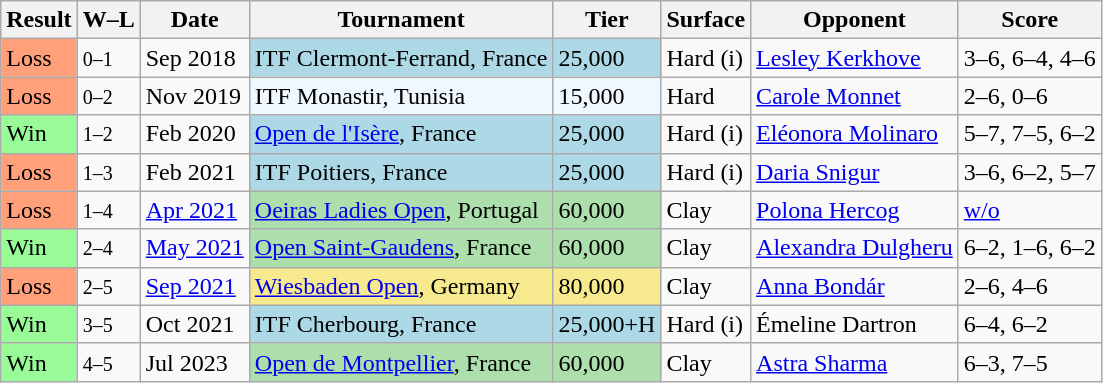<table class="sortable wikitable">
<tr>
<th>Result</th>
<th class="unsortable">W–L</th>
<th>Date</th>
<th>Tournament</th>
<th>Tier</th>
<th>Surface</th>
<th>Opponent</th>
<th class="unsortable">Score</th>
</tr>
<tr>
<td style="background:#ffa07a;">Loss</td>
<td><small>0–1</small></td>
<td>Sep 2018</td>
<td style="background:lightblue;">ITF Clermont-Ferrand, France</td>
<td style="background:lightblue;">25,000</td>
<td>Hard (i)</td>
<td> <a href='#'>Lesley Kerkhove</a></td>
<td>3–6, 6–4, 4–6</td>
</tr>
<tr>
<td style="background:#ffa07a;">Loss</td>
<td><small>0–2</small></td>
<td>Nov 2019</td>
<td style="background:#f0f8ff;">ITF Monastir, Tunisia</td>
<td style="background:#f0f8ff;">15,000</td>
<td>Hard</td>
<td> <a href='#'>Carole Monnet</a></td>
<td>2–6, 0–6</td>
</tr>
<tr>
<td style="background:#98fb98;">Win</td>
<td><small>1–2</small></td>
<td>Feb 2020</td>
<td style="background:lightblue;"><a href='#'>Open de l'Isère</a>, France</td>
<td style="background:lightblue;">25,000</td>
<td>Hard (i)</td>
<td> <a href='#'>Eléonora Molinaro</a></td>
<td>5–7, 7–5, 6–2</td>
</tr>
<tr>
<td bgcolor=ffa07a>Loss</td>
<td><small>1–3</small></td>
<td>Feb 2021</td>
<td style="background:lightblue;">ITF Poitiers, France</td>
<td style="background:lightblue;">25,000</td>
<td>Hard (i)</td>
<td> <a href='#'>Daria Snigur</a></td>
<td>3–6, 6–2, 5–7</td>
</tr>
<tr>
<td bgcolor=ffa07a>Loss</td>
<td><small>1–4</small></td>
<td><a href='#'>Apr 2021</a></td>
<td bgcolor=#addfad><a href='#'>Oeiras Ladies Open</a>, Portugal</td>
<td bgcolor=#addfad>60,000</td>
<td>Clay</td>
<td> <a href='#'>Polona Hercog</a></td>
<td><a href='#'>w/o</a></td>
</tr>
<tr>
<td style="background:#98fb98;">Win</td>
<td><small>2–4</small></td>
<td><a href='#'>May 2021</a></td>
<td style="background:#addfad;"><a href='#'>Open Saint-Gaudens</a>, France</td>
<td style="background:#addfad;">60,000</td>
<td>Clay</td>
<td> <a href='#'>Alexandra Dulgheru</a></td>
<td>6–2, 1–6, 6–2</td>
</tr>
<tr>
<td style="background:#ffa07a;">Loss</td>
<td><small>2–5</small></td>
<td><a href='#'>Sep 2021</a></td>
<td style="background:#f7e98e;"><a href='#'>Wiesbaden Open</a>, Germany</td>
<td style="background:#f7e98e;">80,000</td>
<td>Clay</td>
<td> <a href='#'>Anna Bondár</a></td>
<td>2–6, 4–6</td>
</tr>
<tr>
<td bgcolor=98FB98>Win</td>
<td><small>3–5</small></td>
<td>Oct 2021</td>
<td style="background:lightblue;">ITF Cherbourg, France</td>
<td style="background:lightblue;">25,000+H</td>
<td>Hard (i)</td>
<td> Émeline Dartron</td>
<td>6–4, 6–2</td>
</tr>
<tr>
<td bgcolor=98FB98>Win</td>
<td><small>4–5</small></td>
<td>Jul 2023</td>
<td style="background:#addfad;"><a href='#'>Open de Montpellier</a>, France</td>
<td style="background:#addfad;">60,000</td>
<td>Clay</td>
<td> <a href='#'>Astra Sharma</a></td>
<td>6–3, 7–5</td>
</tr>
</table>
